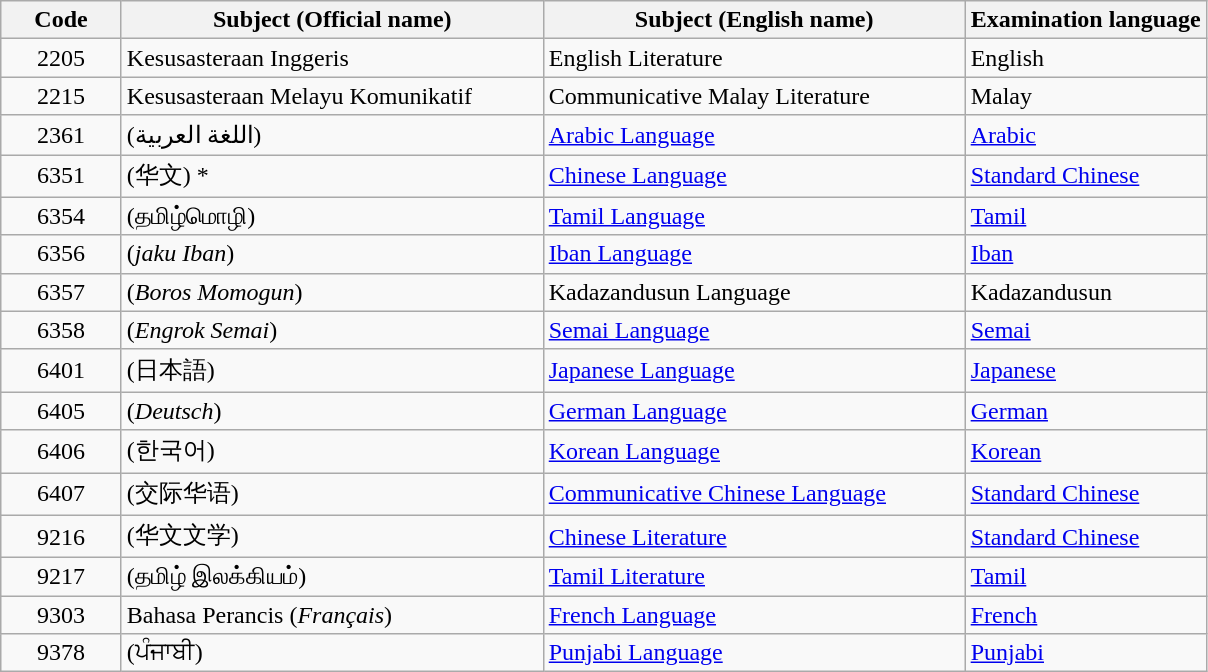<table class="wikitable">
<tr>
<th width="10%">Code</th>
<th width="35%">Subject (Official name)</th>
<th width="35%">Subject (English name)</th>
<th width="20%">Examination language</th>
</tr>
<tr>
<td style="text-align:center;">2205</td>
<td>Kesusasteraan Inggeris</td>
<td>English Literature</td>
<td>English</td>
</tr>
<tr>
<td style="text-align:center;">2215</td>
<td>Kesusasteraan Melayu Komunikatif</td>
<td>Communicative Malay Literature</td>
<td>Malay</td>
</tr>
<tr>
<td style="text-align:center;">2361</td>
<td> (اللغة العربية)</td>
<td><a href='#'>Arabic Language</a></td>
<td><a href='#'>Arabic</a></td>
</tr>
<tr>
<td style="text-align:center;">6351</td>
<td> (华文) *</td>
<td><a href='#'>Chinese Language</a></td>
<td><a href='#'>Standard Chinese</a></td>
</tr>
<tr>
<td style="text-align:center;">6354</td>
<td> (தமிழ்மொழி)</td>
<td><a href='#'>Tamil Language</a></td>
<td><a href='#'>Tamil</a></td>
</tr>
<tr>
<td style="text-align:center;">6356</td>
<td> (<em>jaku Iban</em>)</td>
<td><a href='#'>Iban Language</a></td>
<td><a href='#'>Iban</a></td>
</tr>
<tr>
<td style="text-align:center;">6357</td>
<td> (<em>Boros Momogun</em>)</td>
<td>Kadazandusun Language</td>
<td>Kadazandusun</td>
</tr>
<tr>
<td style="text-align:center;">6358</td>
<td> (<em>Engrok Semai</em>)</td>
<td><a href='#'>Semai Language</a></td>
<td><a href='#'>Semai</a></td>
</tr>
<tr>
<td style="text-align:center;">6401</td>
<td> (日本語)</td>
<td><a href='#'>Japanese Language</a></td>
<td><a href='#'>Japanese</a></td>
</tr>
<tr>
<td style="text-align:center;">6405</td>
<td> (<em>Deutsch</em>)</td>
<td><a href='#'>German Language</a></td>
<td><a href='#'>German</a></td>
</tr>
<tr>
<td style="text-align:center;">6406</td>
<td> (한국어)</td>
<td><a href='#'>Korean Language</a></td>
<td><a href='#'>Korean</a></td>
</tr>
<tr>
<td style="text-align:center;">6407</td>
<td> (交际华语)</td>
<td><a href='#'>Communicative Chinese Language</a></td>
<td><a href='#'>Standard Chinese</a></td>
</tr>
<tr>
<td style="text-align:center;">9216</td>
<td> (华文文学)</td>
<td><a href='#'>Chinese Literature</a></td>
<td><a href='#'>Standard Chinese</a></td>
</tr>
<tr>
<td style="text-align:center;">9217</td>
<td> (தமிழ் இலக்கியம்)</td>
<td><a href='#'>Tamil Literature</a></td>
<td><a href='#'>Tamil</a></td>
</tr>
<tr>
<td style="text-align:center;">9303</td>
<td>Bahasa Perancis (<em>Français</em>)</td>
<td><a href='#'>French Language</a></td>
<td><a href='#'>French</a></td>
</tr>
<tr>
<td style="text-align:center;">9378</td>
<td> (ਪੰਜਾਬੀ)</td>
<td><a href='#'>Punjabi Language</a></td>
<td><a href='#'>Punjabi</a></td>
</tr>
</table>
